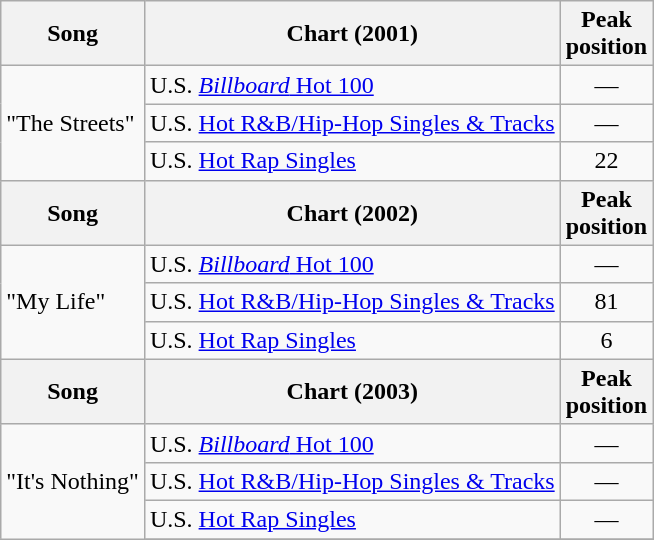<table class="wikitable">
<tr>
<th align="left">Song</th>
<th align="left">Chart (2001)</th>
<th style="text-align:center;">Peak<br>position</th>
</tr>
<tr>
<td style="text-align:left;" rowspan="3">"The Streets"</td>
<td align="left">U.S. <a href='#'><em>Billboard</em> Hot 100</a></td>
<td style="text-align:center;">—</td>
</tr>
<tr>
<td align="left">U.S. <a href='#'>Hot R&B/Hip-Hop Singles & Tracks</a></td>
<td style="text-align:center;">—</td>
</tr>
<tr>
<td align="left">U.S. <a href='#'>Hot Rap Singles</a></td>
<td style="text-align:center;">22</td>
</tr>
<tr>
<th align="left">Song</th>
<th align="left">Chart (2002)</th>
<th style="text-align:center;">Peak<br>position</th>
</tr>
<tr>
<td style="text-align:left;" rowspan="3">"My Life"</td>
<td align="left">U.S. <a href='#'><em>Billboard</em> Hot 100</a></td>
<td style="text-align:center;">—</td>
</tr>
<tr>
<td align="left">U.S. <a href='#'>Hot R&B/Hip-Hop Singles & Tracks</a></td>
<td style="text-align:center;">81</td>
</tr>
<tr>
<td align="left">U.S. <a href='#'>Hot Rap Singles</a></td>
<td style="text-align:center;">6</td>
</tr>
<tr>
<th align="left">Song</th>
<th align="left">Chart (2003)</th>
<th style="text-align:center;">Peak<br>position</th>
</tr>
<tr>
<td style="text-align:left;" rowspan="4">"It's Nothing"</td>
<td align="left">U.S. <a href='#'><em>Billboard</em> Hot 100</a></td>
<td style="text-align:center;">—</td>
</tr>
<tr>
<td align="left">U.S. <a href='#'>Hot R&B/Hip-Hop Singles & Tracks</a></td>
<td style="text-align:center;">—</td>
</tr>
<tr>
<td align="left">U.S. <a href='#'>Hot Rap Singles</a></td>
<td style="text-align:center;">—</td>
</tr>
<tr>
</tr>
</table>
